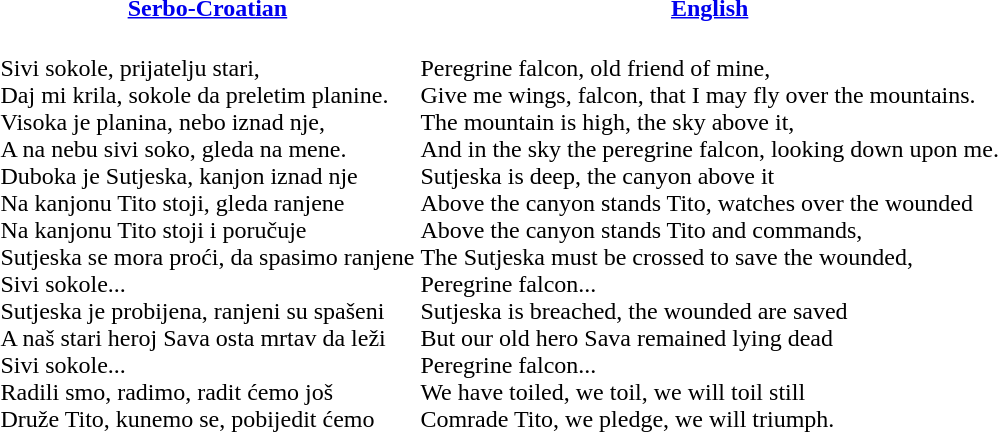<table>
<tr>
<th><a href='#'>Serbo-Croatian</a></th>
<th><a href='#'>English</a></th>
</tr>
<tr>
<td><br>Sivi sokole, prijatelju stari,<br>
Daj mi krila, sokole da preletim planine.<br>Visoka je planina, nebo iznad nje,<br>
A na nebu sivi soko, gleda na mene.<br>Duboka je Sutjeska, kanjon iznad nje<br>
Na kanjonu Tito stoji, gleda ranjene<br>Na kanjonu Tito stoji i poručuje<br>
Sutjeska se mora proći, da spasimo ranjene<br>
Sivi sokole...<br>Sutjeska je probijena, ranjeni su spašeni<br>
A naš stari heroj Sava osta mrtav da leži<br>
Sivi sokole...<br>Radili smo, radimo, radit ćemo još<br>
Druže Tito, kunemo se, pobijedit ćemo<br></td>
<td><br>Peregrine falcon, old friend of mine,<br>
Give me wings, falcon, that I may fly over the mountains.<br>The mountain is high, the sky above it,<br>
And in the sky the peregrine falcon, looking down upon me.<br>Sutjeska is deep, the canyon above it<br>
Above the canyon stands Tito, watches over the wounded<br>Above the canyon stands Tito and commands,<br>
The Sutjeska must be crossed to save the wounded,<br>
Peregrine falcon...<br>Sutjeska is breached, the wounded are saved<br>
But our old hero Sava remained lying dead<br>
Peregrine falcon...<br>We have toiled, we toil, we will toil still<br>
Comrade Tito, we pledge, we will triumph.<br></td>
</tr>
</table>
